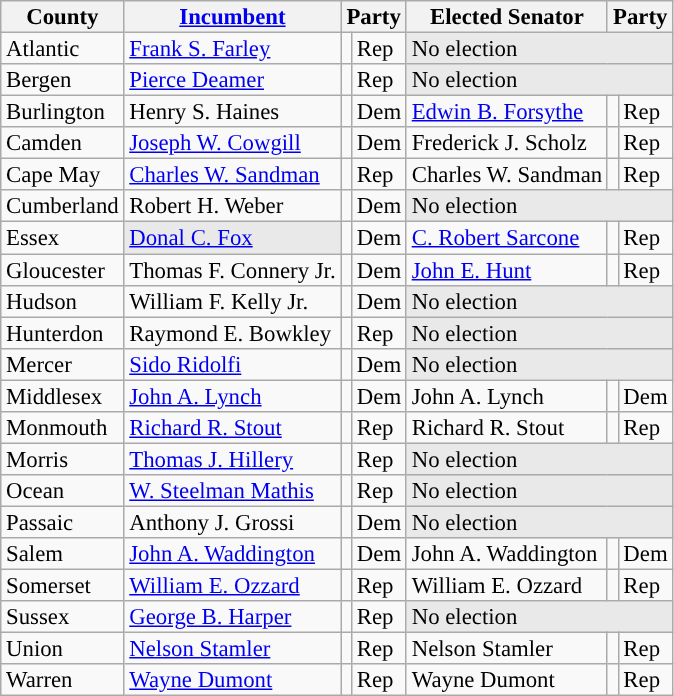<table class="sortable wikitable" style="font-size:95%;line-height:14px;">
<tr>
<th>County</th>
<th class="unsortable"><a href='#'>Incumbent</a></th>
<th colspan="2">Party</th>
<th>Elected Senator</th>
<th colspan="2">Party</th>
</tr>
<tr>
<td>Atlantic</td>
<td><a href='#'>Frank S. Farley</a></td>
<td style="background:"></td>
<td>Rep</td>
<td colspan="3"  style="background:#E9E9E9;">No election</td>
</tr>
<tr>
<td>Bergen</td>
<td><a href='#'>Pierce Deamer</a></td>
<td style="background:"></td>
<td>Rep</td>
<td colspan="3"  style="background:#E9E9E9;">No election</td>
</tr>
<tr>
<td>Burlington</td>
<td>Henry S. Haines</td>
<td style="background:"></td>
<td>Dem</td>
<td><a href='#'>Edwin B. Forsythe</a></td>
<td style="background:"></td>
<td>Rep</td>
</tr>
<tr>
<td>Camden</td>
<td><a href='#'>Joseph W. Cowgill</a></td>
<td style="background:"></td>
<td>Dem</td>
<td>Frederick J. Scholz</td>
<td style="background:"></td>
<td>Rep</td>
</tr>
<tr>
<td>Cape May</td>
<td><a href='#'>Charles W. Sandman</a></td>
<td style="background:"></td>
<td>Rep</td>
<td>Charles W. Sandman</td>
<td style="background:"></td>
<td>Rep</td>
</tr>
<tr>
<td>Cumberland</td>
<td>Robert H. Weber</td>
<td style="background:"></td>
<td>Dem</td>
<td colspan="3" style="background:#E9E9E9;">No election</td>
</tr>
<tr>
<td>Essex</td>
<td style="background:#E9E9E9;"><a href='#'>Donal C. Fox</a></td>
<td style="background:"></td>
<td>Dem</td>
<td><a href='#'>C. Robert Sarcone</a></td>
<td style="background:"></td>
<td>Rep</td>
</tr>
<tr>
<td>Gloucester</td>
<td>Thomas F. Connery Jr.</td>
<td style="background:"></td>
<td>Dem</td>
<td><a href='#'>John E. Hunt</a></td>
<td style="background:"></td>
<td>Rep</td>
</tr>
<tr>
<td>Hudson</td>
<td>William F. Kelly Jr.</td>
<td style="background:"></td>
<td>Dem</td>
<td colspan="3"  style="background:#E9E9E9;">No election</td>
</tr>
<tr>
<td>Hunterdon</td>
<td>Raymond E. Bowkley</td>
<td style="background:"></td>
<td>Rep</td>
<td colspan="3"  style="background:#E9E9E9;">No election</td>
</tr>
<tr>
<td>Mercer</td>
<td><a href='#'>Sido Ridolfi</a></td>
<td style="background:"></td>
<td>Dem</td>
<td colspan="3"  style="background:#E9E9E9;">No election</td>
</tr>
<tr>
<td>Middlesex</td>
<td><a href='#'>John A. Lynch</a></td>
<td style="background:"></td>
<td>Dem</td>
<td>John A. Lynch</td>
<td style="background:"></td>
<td>Dem</td>
</tr>
<tr>
<td>Monmouth</td>
<td><a href='#'>Richard R. Stout</a></td>
<td style="background:"></td>
<td>Rep</td>
<td>Richard R. Stout</td>
<td style="background:"></td>
<td>Rep</td>
</tr>
<tr>
<td>Morris</td>
<td><a href='#'>Thomas J. Hillery</a></td>
<td style="background:"></td>
<td>Rep</td>
<td colspan="3"  style="background:#E9E9E9;">No election</td>
</tr>
<tr>
<td>Ocean</td>
<td><a href='#'>W. Steelman Mathis</a></td>
<td style="background:"></td>
<td>Rep</td>
<td colspan="3"  style="background:#E9E9E9;">No election</td>
</tr>
<tr>
<td>Passaic</td>
<td>Anthony J. Grossi</td>
<td style="background:"></td>
<td>Dem</td>
<td colspan="3"  style="background:#E9E9E9;">No election</td>
</tr>
<tr>
<td>Salem</td>
<td><a href='#'>John A. Waddington</a></td>
<td style="background:"></td>
<td>Dem</td>
<td>John A. Waddington</td>
<td style="background:"></td>
<td>Dem</td>
</tr>
<tr>
<td>Somerset</td>
<td><a href='#'>William E. Ozzard</a></td>
<td style="background:"></td>
<td>Rep</td>
<td>William E. Ozzard</td>
<td style="background:"></td>
<td>Rep</td>
</tr>
<tr>
<td>Sussex</td>
<td><a href='#'>George B. Harper</a></td>
<td style="background:"></td>
<td>Rep</td>
<td colspan="3"  style="background:#E9E9E9;">No election</td>
</tr>
<tr>
<td>Union</td>
<td><a href='#'>Nelson Stamler</a></td>
<td style="background:"></td>
<td>Rep</td>
<td>Nelson Stamler</td>
<td style="background:"></td>
<td>Rep</td>
</tr>
<tr>
<td>Warren</td>
<td><a href='#'>Wayne Dumont</a></td>
<td style="background:"></td>
<td>Rep</td>
<td>Wayne Dumont</td>
<td style="background:"></td>
<td>Rep</td>
</tr>
</table>
